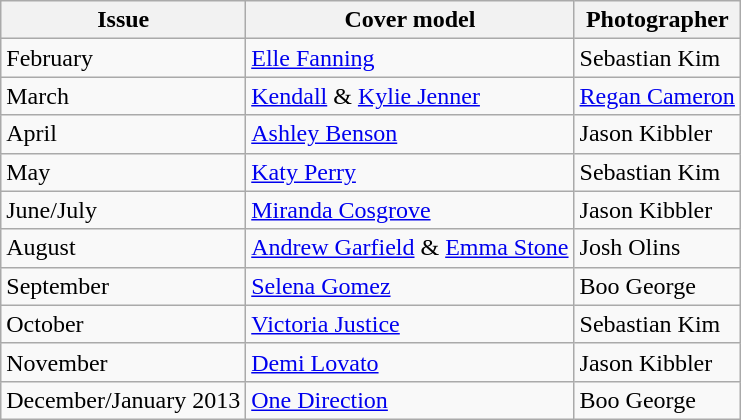<table class="sortable wikitable">
<tr>
<th>Issue</th>
<th>Cover model</th>
<th>Photographer</th>
</tr>
<tr>
<td>February</td>
<td><a href='#'>Elle Fanning</a></td>
<td>Sebastian Kim</td>
</tr>
<tr>
<td>March</td>
<td><a href='#'>Kendall</a> & <a href='#'>Kylie Jenner</a></td>
<td><a href='#'>Regan Cameron</a></td>
</tr>
<tr>
<td>April</td>
<td><a href='#'>Ashley Benson</a></td>
<td>Jason Kibbler</td>
</tr>
<tr>
<td>May</td>
<td><a href='#'>Katy Perry</a></td>
<td>Sebastian Kim</td>
</tr>
<tr>
<td>June/July</td>
<td><a href='#'>Miranda Cosgrove</a></td>
<td>Jason Kibbler</td>
</tr>
<tr>
<td>August</td>
<td><a href='#'>Andrew Garfield</a> & <a href='#'>Emma Stone</a></td>
<td>Josh Olins</td>
</tr>
<tr>
<td>September</td>
<td><a href='#'>Selena Gomez</a></td>
<td>Boo George</td>
</tr>
<tr>
<td>October</td>
<td><a href='#'>Victoria Justice</a></td>
<td>Sebastian Kim</td>
</tr>
<tr>
<td>November</td>
<td><a href='#'>Demi Lovato</a></td>
<td>Jason Kibbler</td>
</tr>
<tr>
<td>December/January 2013</td>
<td><a href='#'>One Direction</a></td>
<td>Boo George</td>
</tr>
</table>
